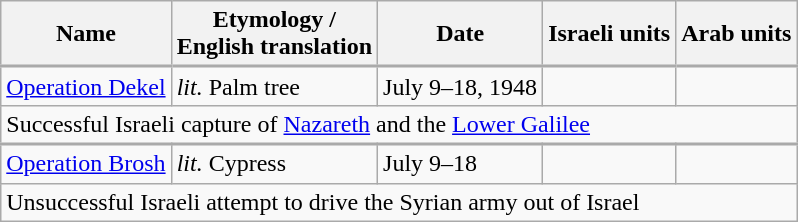<table class="wikitable">
<tr>
<th style="border-bottom:#aaa solid 2px;">Name</th>
<th style="border-bottom:#aaa solid 2px;">Etymology /<br>English translation</th>
<th style="border-bottom:#aaa solid 2px;">Date</th>
<th style="border-bottom:#aaa solid 2px;">Israeli units</th>
<th style="border-bottom:#aaa solid 2px;">Arab units</th>
</tr>
<tr>
<td><a href='#'>Operation Dekel</a></td>
<td><em>lit.</em> Palm tree</td>
<td>July 9–18, 1948</td>
<td></td>
<td></td>
</tr>
<tr>
<td colspan="5" style="border-bottom:#aaa solid 2px;">Successful Israeli capture of <a href='#'>Nazareth</a> and the <a href='#'>Lower Galilee</a></td>
</tr>
<tr>
<td><a href='#'>Operation Brosh</a></td>
<td><em>lit.</em> Cypress</td>
<td>July 9–18</td>
<td></td>
<td></td>
</tr>
<tr>
<td colspan="5">Unsuccessful Israeli attempt to drive the Syrian army out of Israel</td>
</tr>
</table>
